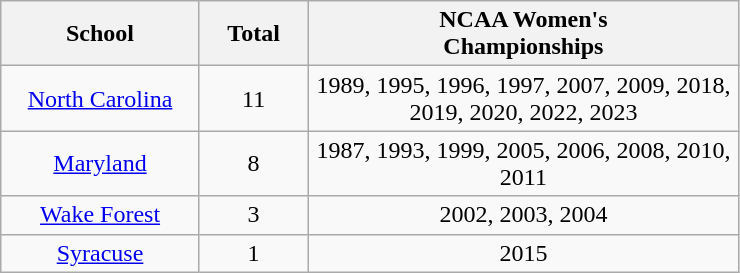<table class="wikitable sortable" style="text-align: center;">
<tr>
<th style="width:125px;">School</th>
<th style="width:65px;">Total</th>
<th style="width:280px;">NCAA Women's<br>Championships</th>
</tr>
<tr>
<td><a href='#'>North Carolina</a></td>
<td>11</td>
<td>1989, 1995, 1996, 1997, 2007, 2009, 2018, 2019, 2020, 2022, 2023</td>
</tr>
<tr>
<td><a href='#'>Maryland</a></td>
<td>8</td>
<td>1987, 1993, 1999, 2005, 2006, 2008, 2010, 2011</td>
</tr>
<tr>
<td><a href='#'>Wake Forest</a></td>
<td>3</td>
<td>2002, 2003, 2004</td>
</tr>
<tr>
<td><a href='#'>Syracuse</a></td>
<td>1</td>
<td>2015</td>
</tr>
</table>
